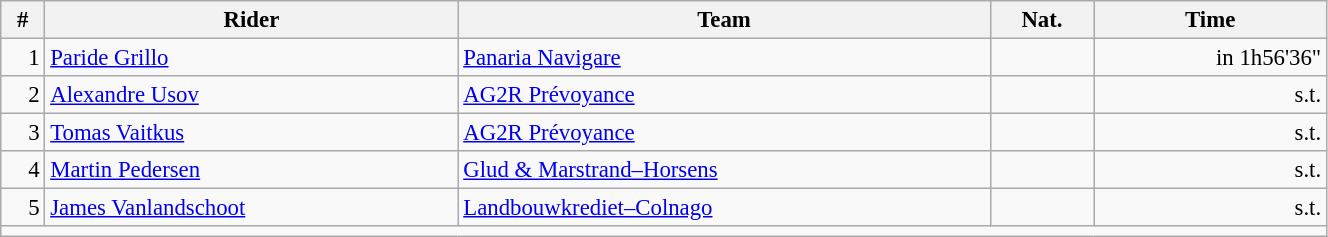<table class=wikitable style="font-size:95%" width="70%">
<tr>
<th align=right>#</th>
<th>Rider</th>
<th>Team</th>
<th>Nat.</th>
<th align=right>Time</th>
</tr>
<tr>
<td align=right>1</td>
<td><a href='#'>Paride Grillo</a></td>
<td><a href='#'>Panaria Navigare</a></td>
<td></td>
<td align=right>in 1h56'36"</td>
</tr>
<tr>
<td align=right>2</td>
<td><a href='#'>Alexandre Usov</a></td>
<td><a href='#'>AG2R Prévoyance</a></td>
<td></td>
<td align=right>s.t.</td>
</tr>
<tr>
<td align=right>3</td>
<td><a href='#'>Tomas Vaitkus</a></td>
<td><a href='#'>AG2R Prévoyance</a></td>
<td></td>
<td align=right>s.t.</td>
</tr>
<tr>
<td align=right>4</td>
<td><a href='#'>Martin Pedersen</a></td>
<td><a href='#'>Glud & Marstrand–Horsens</a></td>
<td></td>
<td align=right>s.t.</td>
</tr>
<tr>
<td align=right>5</td>
<td><a href='#'>James Vanlandschoot</a></td>
<td><a href='#'>Landbouwkrediet–Colnago</a></td>
<td></td>
<td align=right>s.t.</td>
</tr>
<tr>
<td align=right colspan=5></td>
</tr>
</table>
